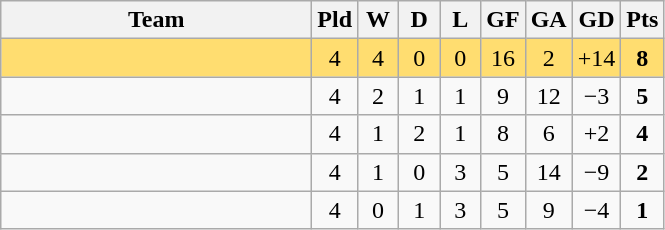<table class=wikitable style=text-align:center>
<tr>
<th width=200>Team</th>
<th width=20>Pld</th>
<th width=20>W</th>
<th width=20>D</th>
<th width=20>L</th>
<th width=20>GF</th>
<th width=20>GA</th>
<th width=20>GD</th>
<th width=20>Pts</th>
</tr>
<tr style=background:#ffdd70>
<td style=text-align:left></td>
<td>4</td>
<td>4</td>
<td>0</td>
<td>0</td>
<td>16</td>
<td>2</td>
<td>+14</td>
<td><strong>8</strong></td>
</tr>
<tr>
<td style=text-align:left></td>
<td>4</td>
<td>2</td>
<td>1</td>
<td>1</td>
<td>9</td>
<td>12</td>
<td>−3</td>
<td><strong>5</strong></td>
</tr>
<tr>
<td style=text-align:left></td>
<td>4</td>
<td>1</td>
<td>2</td>
<td>1</td>
<td>8</td>
<td>6</td>
<td>+2</td>
<td><strong>4</strong></td>
</tr>
<tr>
<td style=text-align:left></td>
<td>4</td>
<td>1</td>
<td>0</td>
<td>3</td>
<td>5</td>
<td>14</td>
<td>−9</td>
<td><strong>2</strong></td>
</tr>
<tr>
<td style=text-align:left></td>
<td>4</td>
<td>0</td>
<td>1</td>
<td>3</td>
<td>5</td>
<td>9</td>
<td>−4</td>
<td><strong>1</strong></td>
</tr>
</table>
